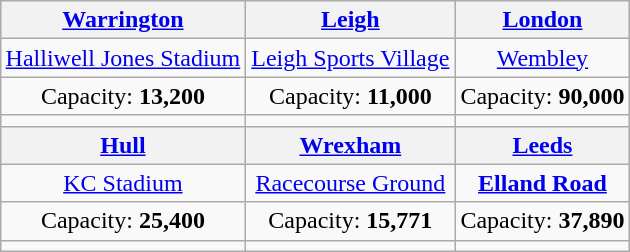<table class="wikitable" style="text-align:center;margin:1em auto;">
<tr>
<th><a href='#'>Warrington</a></th>
<th><a href='#'>Leigh</a></th>
<th><a href='#'>London</a></th>
</tr>
<tr>
<td><a href='#'>Halliwell Jones Stadium</a></td>
<td><a href='#'>Leigh Sports Village</a></td>
<td><a href='#'>Wembley</a></td>
</tr>
<tr>
<td>Capacity: <strong>13,200</strong></td>
<td>Capacity: <strong>11,000</strong></td>
<td>Capacity: <strong>90,000</strong></td>
</tr>
<tr>
<td></td>
<td></td>
<td></td>
</tr>
<tr>
<th><a href='#'>Hull</a></th>
<th><a href='#'>Wrexham</a></th>
<th><strong><a href='#'>Leeds</a></strong></th>
</tr>
<tr>
<td><a href='#'>KC Stadium</a></td>
<td><a href='#'>Racecourse Ground</a></td>
<td><strong><a href='#'>Elland Road</a></strong></td>
</tr>
<tr>
<td>Capacity: <strong>25,400</strong></td>
<td>Capacity: <strong>15,771</strong></td>
<td>Capacity: <strong>37,890</strong></td>
</tr>
<tr>
<td></td>
<td></td>
<td></td>
</tr>
</table>
